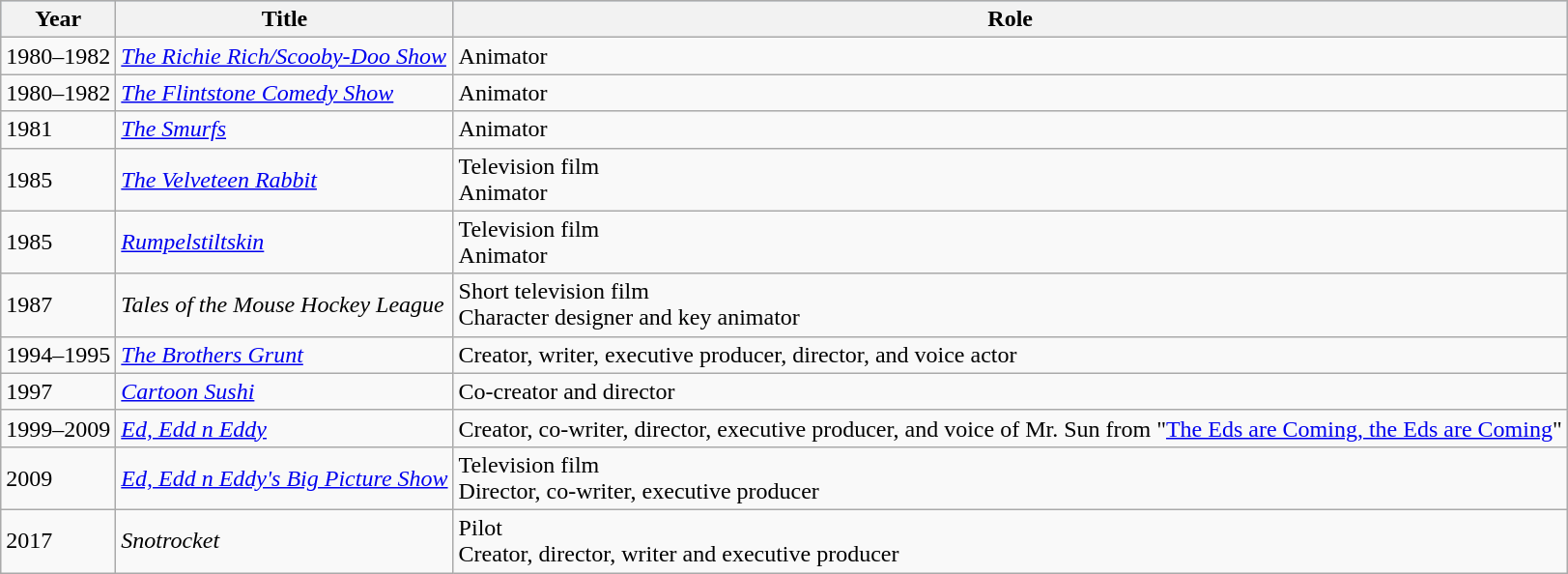<table class="wikitable sortable mw-collapsible">
<tr style="background:#b0c4de; text-align:center;">
<th>Year</th>
<th>Title</th>
<th>Role</th>
</tr>
<tr>
<td>1980–1982</td>
<td data-sort-value="Richie Rich/Scooby-Doo Show, The"><em><a href='#'>The Richie Rich/Scooby-Doo Show</a></em></td>
<td>Animator</td>
</tr>
<tr>
<td>1980–1982</td>
<td data-sort-value="Flintstone Comedy Show, The"><em><a href='#'>The Flintstone Comedy Show</a></em></td>
<td>Animator</td>
</tr>
<tr>
<td>1981</td>
<td data-sort-value="Smurfs, The"><em><a href='#'>The Smurfs</a></em></td>
<td>Animator</td>
</tr>
<tr>
<td>1985</td>
<td data-sort-value="Velveteen Rabbit, The"><em><a href='#'>The Velveteen Rabbit</a></em></td>
<td>Television film<br>Animator</td>
</tr>
<tr>
<td>1985</td>
<td><em><a href='#'>Rumpelstiltskin</a></em></td>
<td>Television film<br>Animator</td>
</tr>
<tr>
<td>1987</td>
<td><em>Tales of the Mouse Hockey League</em></td>
<td>Short television film<br>Character designer and key animator</td>
</tr>
<tr>
<td>1994–1995</td>
<td data-sort-value="Brothers Grunt, The"><em><a href='#'>The Brothers Grunt</a></em></td>
<td>Creator, writer, executive producer, director, and voice actor</td>
</tr>
<tr>
<td>1997</td>
<td><em><a href='#'>Cartoon Sushi</a></em></td>
<td>Co-creator and director</td>
</tr>
<tr>
<td>1999–2009</td>
<td><em><a href='#'>Ed, Edd n Eddy</a></em></td>
<td>Creator, co-writer, director, executive producer, and voice of Mr. Sun from "<a href='#'>The Eds are Coming, the Eds are Coming</a>"</td>
</tr>
<tr>
<td>2009</td>
<td><em><a href='#'>Ed, Edd n Eddy's Big Picture Show</a></em></td>
<td>Television film<br>Director, co-writer, executive producer</td>
</tr>
<tr>
<td>2017</td>
<td><em>Snotrocket</em></td>
<td>Pilot<br>Creator, director, writer and executive producer</td>
</tr>
</table>
